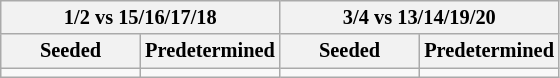<table class="wikitable" style="font-size:85%; white-space:nowrap;">
<tr>
<th colspan="2">1/2 vs 15/16/17/18</th>
<th colspan="2">3/4 vs 13/14/19/20</th>
</tr>
<tr>
<th style="width:25%">Seeded</th>
<th style="width:25%">Predetermined</th>
<th style="width:25%">Seeded</th>
<th style="width:25%">Predetermined</th>
</tr>
<tr>
<td></td>
<td></td>
<td></td>
<td></td>
</tr>
</table>
